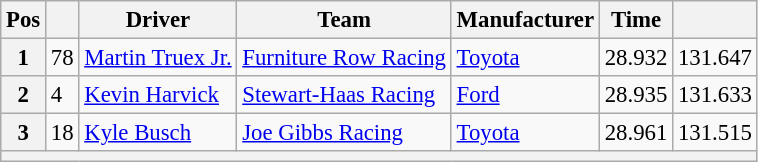<table class="wikitable" style="font-size:95%">
<tr>
<th>Pos</th>
<th></th>
<th>Driver</th>
<th>Team</th>
<th>Manufacturer</th>
<th>Time</th>
<th></th>
</tr>
<tr>
<th>1</th>
<td>78</td>
<td><a href='#'>Martin Truex Jr.</a></td>
<td><a href='#'>Furniture Row Racing</a></td>
<td><a href='#'>Toyota</a></td>
<td>28.932</td>
<td>131.647</td>
</tr>
<tr>
<th>2</th>
<td>4</td>
<td><a href='#'>Kevin Harvick</a></td>
<td><a href='#'>Stewart-Haas Racing</a></td>
<td><a href='#'>Ford</a></td>
<td>28.935</td>
<td>131.633</td>
</tr>
<tr>
<th>3</th>
<td>18</td>
<td><a href='#'>Kyle Busch</a></td>
<td><a href='#'>Joe Gibbs Racing</a></td>
<td><a href='#'>Toyota</a></td>
<td>28.961</td>
<td>131.515</td>
</tr>
<tr>
<th colspan="7"></th>
</tr>
</table>
